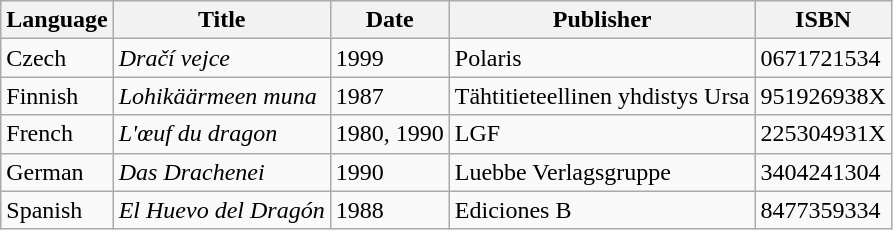<table class="wikitable sortable">
<tr>
<th>Language</th>
<th>Title</th>
<th>Date</th>
<th>Publisher</th>
<th>ISBN</th>
</tr>
<tr>
<td>Czech</td>
<td><em>Dračí vejce</em></td>
<td>1999</td>
<td>Polaris</td>
<td>0671721534</td>
</tr>
<tr>
<td>Finnish</td>
<td><em>Lohikäärmeen muna</em></td>
<td>1987</td>
<td>Tähtitieteellinen yhdistys Ursa</td>
<td>951926938X</td>
</tr>
<tr>
<td>French</td>
<td><em>L'œuf du dragon</em></td>
<td>1980, 1990</td>
<td>LGF</td>
<td>225304931X</td>
</tr>
<tr>
<td>German</td>
<td><em>Das Drachenei</em></td>
<td>1990</td>
<td>Luebbe Verlagsgruppe</td>
<td>3404241304</td>
</tr>
<tr>
<td>Spanish</td>
<td><em>El Huevo del Dragón</em></td>
<td>1988</td>
<td>Ediciones B</td>
<td>8477359334</td>
</tr>
</table>
